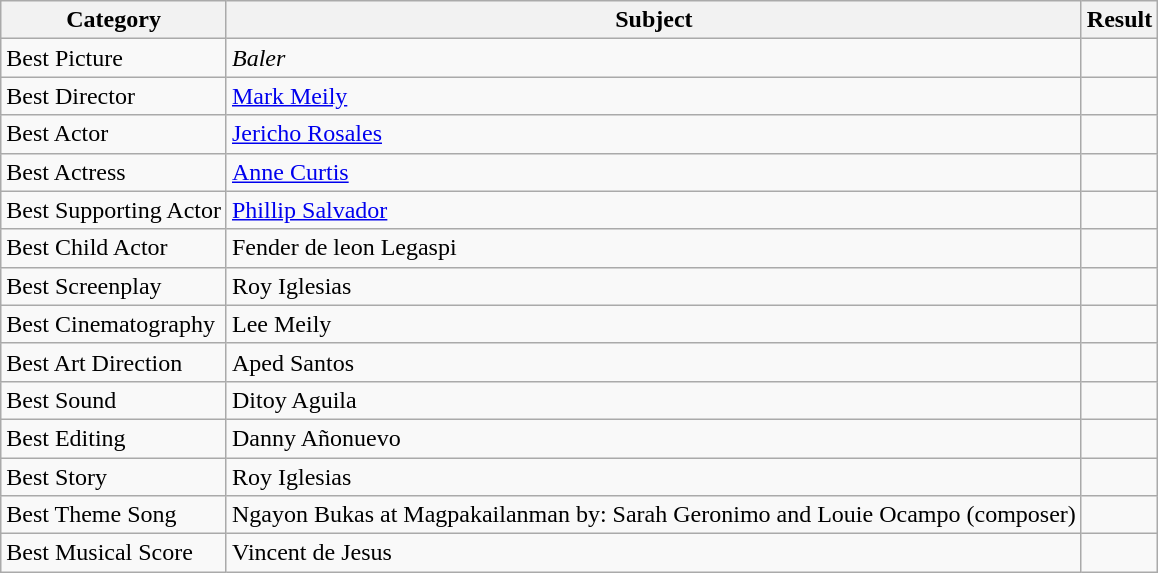<table class="wikitable">
<tr>
<th>Category</th>
<th>Subject</th>
<th>Result</th>
</tr>
<tr>
<td>Best Picture</td>
<td><em>Baler</em></td>
<td></td>
</tr>
<tr>
<td>Best Director</td>
<td><a href='#'>Mark Meily</a></td>
<td></td>
</tr>
<tr>
<td>Best Actor</td>
<td><a href='#'>Jericho Rosales</a></td>
<td></td>
</tr>
<tr>
<td>Best Actress</td>
<td><a href='#'>Anne Curtis</a></td>
<td></td>
</tr>
<tr>
<td>Best Supporting Actor</td>
<td><a href='#'>Phillip Salvador</a></td>
<td></td>
</tr>
<tr>
<td>Best Child Actor</td>
<td>Fender de leon Legaspi</td>
<td></td>
</tr>
<tr>
<td>Best Screenplay</td>
<td>Roy Iglesias</td>
<td></td>
</tr>
<tr>
<td>Best Cinematography</td>
<td>Lee Meily</td>
<td></td>
</tr>
<tr>
<td>Best Art Direction</td>
<td>Aped Santos</td>
<td></td>
</tr>
<tr>
<td>Best Sound</td>
<td>Ditoy Aguila</td>
<td></td>
</tr>
<tr>
<td>Best Editing</td>
<td>Danny Añonuevo</td>
<td></td>
</tr>
<tr>
<td>Best Story</td>
<td>Roy Iglesias</td>
<td></td>
</tr>
<tr>
<td>Best Theme Song</td>
<td>Ngayon Bukas at Magpakailanman by: Sarah Geronimo and Louie Ocampo (composer)</td>
<td></td>
</tr>
<tr>
<td>Best Musical Score</td>
<td>Vincent de Jesus</td>
<td></td>
</tr>
</table>
